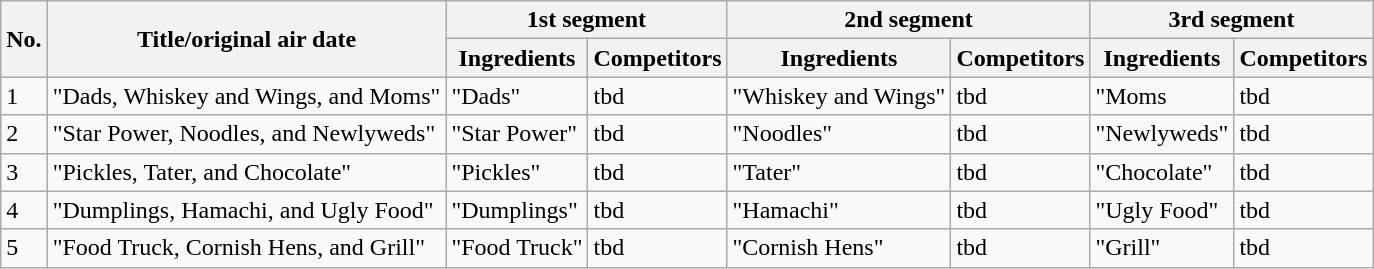<table class="wikitable">
<tr>
<th rowspan="2">No.</th>
<th rowspan="2">Title/original air date</th>
<th colspan="2">1st segment</th>
<th colspan="2">2nd segment</th>
<th colspan="2">3rd segment</th>
</tr>
<tr>
<th>Ingredients</th>
<th>Competitors</th>
<th>Ingredients</th>
<th>Competitors</th>
<th>Ingredients</th>
<th>Competitors</th>
</tr>
<tr>
<td>1</td>
<td>"Dads, Whiskey and Wings, and Moms"</td>
<td>"Dads"</td>
<td>tbd</td>
<td>"Whiskey and Wings"</td>
<td>tbd</td>
<td>"Moms</td>
<td>tbd</td>
</tr>
<tr>
<td>2</td>
<td>"Star Power, Noodles, and Newlyweds"</td>
<td>"Star Power"</td>
<td>tbd</td>
<td>"Noodles"</td>
<td>tbd</td>
<td>"Newlyweds"</td>
<td>tbd</td>
</tr>
<tr>
<td>3</td>
<td>"Pickles, Tater, and Chocolate"</td>
<td>"Pickles"</td>
<td>tbd</td>
<td>"Tater"</td>
<td>tbd</td>
<td>"Chocolate"</td>
<td>tbd</td>
</tr>
<tr>
<td>4</td>
<td>"Dumplings, Hamachi, and Ugly Food"</td>
<td>"Dumplings"</td>
<td>tbd</td>
<td>"Hamachi"</td>
<td>tbd</td>
<td>"Ugly Food"</td>
<td>tbd</td>
</tr>
<tr>
<td>5</td>
<td>"Food Truck, Cornish Hens, and Grill"</td>
<td>"Food Truck"</td>
<td>tbd</td>
<td>"Cornish Hens"</td>
<td>tbd</td>
<td>"Grill"</td>
<td>tbd</td>
</tr>
</table>
